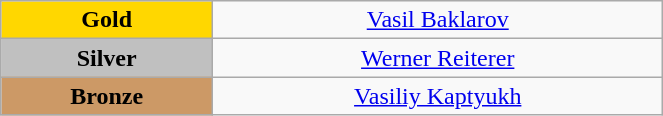<table class="wikitable" style="text-align:center; " width="35%">
<tr>
<td bgcolor="gold"><strong>Gold</strong></td>
<td><a href='#'>Vasil Baklarov</a><br>  <small><em></em></small></td>
</tr>
<tr>
<td bgcolor="silver"><strong>Silver</strong></td>
<td><a href='#'>Werner Reiterer</a><br>  <small><em></em></small></td>
</tr>
<tr>
<td bgcolor="CC9966"><strong>Bronze</strong></td>
<td><a href='#'>Vasiliy Kaptyukh</a><br>  <small><em></em></small></td>
</tr>
</table>
